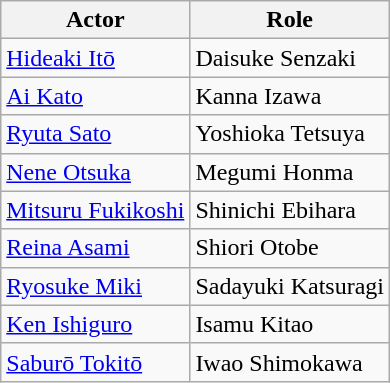<table class="wikitable">
<tr>
<th>Actor</th>
<th>Role</th>
</tr>
<tr>
<td><a href='#'>Hideaki Itō</a></td>
<td>Daisuke Senzaki</td>
</tr>
<tr>
<td><a href='#'>Ai Kato</a></td>
<td>Kanna Izawa</td>
</tr>
<tr>
<td><a href='#'>Ryuta Sato</a></td>
<td>Yoshioka Tetsuya</td>
</tr>
<tr>
<td><a href='#'>Nene Otsuka</a></td>
<td>Megumi Honma</td>
</tr>
<tr>
<td><a href='#'>Mitsuru Fukikoshi</a></td>
<td>Shinichi Ebihara</td>
</tr>
<tr>
<td><a href='#'>Reina Asami</a></td>
<td>Shiori Otobe</td>
</tr>
<tr>
<td><a href='#'>Ryosuke Miki</a></td>
<td>Sadayuki Katsuragi</td>
</tr>
<tr>
<td><a href='#'>Ken Ishiguro</a></td>
<td>Isamu Kitao</td>
</tr>
<tr>
<td><a href='#'>Saburō Tokitō</a></td>
<td>Iwao Shimokawa</td>
</tr>
</table>
